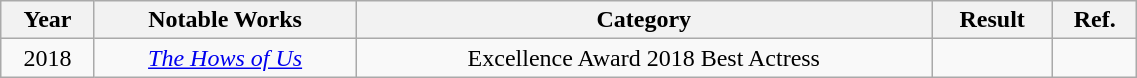<table class="wikitable sortable"  style="text-align:center; width:60%;">
<tr>
<th>Year</th>
<th>Notable Works</th>
<th>Category</th>
<th>Result</th>
<th>Ref.</th>
</tr>
<tr>
<td>2018</td>
<td><em><a href='#'>The Hows of Us</a></em></td>
<td>Excellence Award 2018 Best Actress</td>
<td></td>
<td></td>
</tr>
</table>
